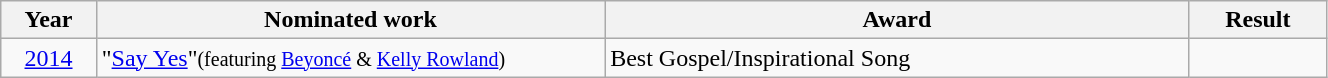<table class="wikitable" style="width:70%;">
<tr>
<th style="width:3%;">Year</th>
<th style="width:20%;">Nominated work</th>
<th style="width:23%;">Award</th>
<th style="width:5%;">Result</th>
</tr>
<tr>
<td align="center"><a href='#'>2014</a></td>
<td>"<a href='#'>Say Yes</a>"<small>(featuring <a href='#'>Beyoncé</a> & <a href='#'>Kelly Rowland</a>)</small></td>
<td>Best Gospel/Inspirational Song</td>
<td></td>
</tr>
</table>
